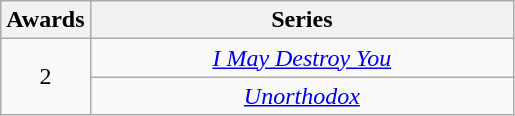<table class="wikitable" rowspan=2 border=2 style="text-align:center;">
<tr>
<th scope="col" width="50">Awards</th>
<th scope="col" width="275">Series</th>
</tr>
<tr>
<td rowspan=2 style="text-align:center;">2</td>
<td><em><a href='#'>I May Destroy You</a></em></td>
</tr>
<tr>
<td><em><a href='#'>Unorthodox</a></em></td>
</tr>
</table>
